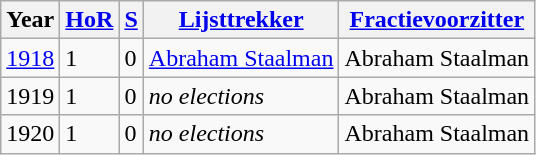<table class="wikitable sortable">
<tr>
<th>Year</th>
<th><a href='#'>HoR</a></th>
<th><a href='#'>S</a></th>
<th><a href='#'>Lijsttrekker</a></th>
<th><a href='#'>Fractievoorzitter</a></th>
</tr>
<tr>
<td><a href='#'>1918</a></td>
<td>1</td>
<td>0</td>
<td><a href='#'>Abraham Staalman</a></td>
<td>Abraham Staalman</td>
</tr>
<tr>
<td>1919</td>
<td>1</td>
<td>0</td>
<td><em>no elections</em></td>
<td>Abraham Staalman</td>
</tr>
<tr>
<td>1920</td>
<td>1</td>
<td>0</td>
<td><em>no elections</em></td>
<td>Abraham Staalman</td>
</tr>
</table>
